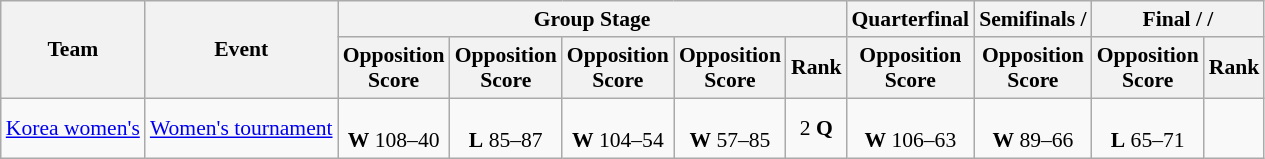<table class=wikitable style=font-size:90%;text-align:center>
<tr>
<th rowspan=2>Team</th>
<th rowspan=2>Event</th>
<th colspan=5>Group Stage</th>
<th>Quarterfinal</th>
<th>Semifinals / </th>
<th colspan=2>Final /  / </th>
</tr>
<tr>
<th>Opposition<br>Score</th>
<th>Opposition<br>Score</th>
<th>Opposition<br>Score</th>
<th>Opposition<br>Score</th>
<th>Rank</th>
<th>Opposition<br>Score</th>
<th>Opposition<br>Score</th>
<th>Opposition<br>Score</th>
<th>Rank</th>
</tr>
<tr>
<td align=left><a href='#'>Korea women's</a></td>
<td align=left><a href='#'>Women's tournament</a></td>
<td><br><strong>W</strong> 108–40</td>
<td><br><strong>L</strong> 85–87</td>
<td><br><strong>W</strong> 104–54</td>
<td><br><strong>W</strong> 57–85</td>
<td>2 <strong>Q</strong></td>
<td><br><strong>W</strong> 106–63</td>
<td><br><strong>W</strong> 89–66</td>
<td><br><strong>L</strong> 65–71</td>
<td></td>
</tr>
</table>
